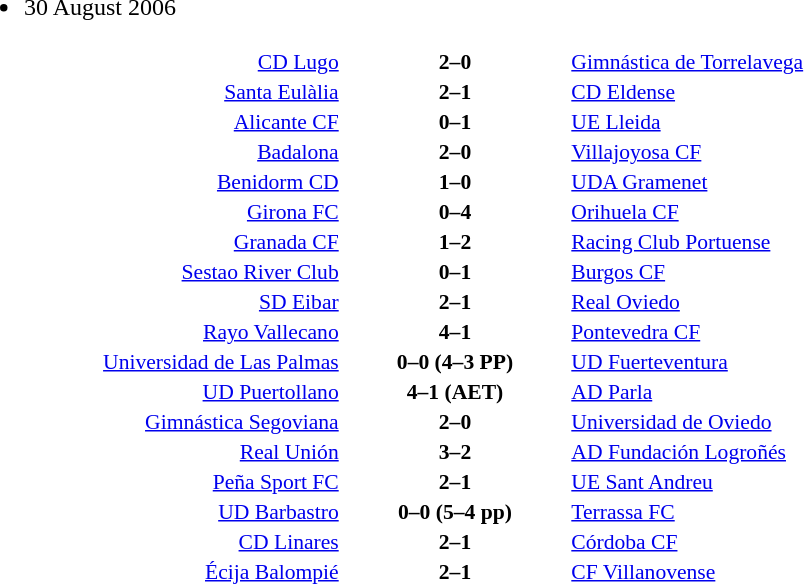<table width=100% cellspacing=1>
<tr>
<th width=20%></th>
<th width=12%></th>
<th width=20%></th>
<th></th>
</tr>
<tr>
<td><br><ul><li>30 August 2006</li></ul></td>
</tr>
<tr style=font-size:90%>
<td align=right><a href='#'>CD Lugo</a></td>
<td align=center><strong>2–0</strong></td>
<td><a href='#'>Gimnástica de Torrelavega</a></td>
</tr>
<tr style=font-size:90%>
<td align=right><a href='#'>Santa Eulàlia</a></td>
<td align=center><strong>2–1</strong></td>
<td><a href='#'>CD Eldense</a></td>
</tr>
<tr style=font-size:90%>
<td align=right><a href='#'>Alicante CF</a></td>
<td align=center><strong>0–1</strong></td>
<td><a href='#'>UE Lleida</a></td>
</tr>
<tr style=font-size:90%>
<td align=right><a href='#'>Badalona</a></td>
<td align=center><strong>2–0</strong></td>
<td><a href='#'>Villajoyosa CF</a></td>
</tr>
<tr style=font-size:90%>
<td align=right><a href='#'>Benidorm CD</a></td>
<td align=center><strong>1–0</strong></td>
<td><a href='#'>UDA Gramenet</a></td>
</tr>
<tr style=font-size:90%>
<td align=right><a href='#'>Girona FC</a></td>
<td align=center><strong>0–4</strong></td>
<td><a href='#'>Orihuela CF</a></td>
</tr>
<tr style=font-size:90%>
<td align=right><a href='#'>Granada CF</a></td>
<td align=center><strong>1–2</strong></td>
<td><a href='#'>Racing Club Portuense</a></td>
</tr>
<tr style=font-size:90%>
<td align=right><a href='#'>Sestao River Club</a></td>
<td align=center><strong>0–1</strong></td>
<td><a href='#'>Burgos CF</a></td>
</tr>
<tr style=font-size:90%>
<td align=right><a href='#'>SD Eibar</a></td>
<td align=center><strong>2–1</strong></td>
<td><a href='#'>Real Oviedo</a></td>
</tr>
<tr style=font-size:90%>
<td align=right><a href='#'>Rayo Vallecano</a></td>
<td align=center><strong>4–1</strong></td>
<td><a href='#'>Pontevedra CF</a></td>
</tr>
<tr style=font-size:90%>
<td align=right><a href='#'>Universidad de Las Palmas</a></td>
<td align=center><strong>0–0 (4–3 PP)</strong></td>
<td><a href='#'>UD Fuerteventura</a></td>
</tr>
<tr style=font-size:90%>
<td align=right><a href='#'>UD Puertollano</a></td>
<td align=center><strong>4–1 (AET)</strong></td>
<td><a href='#'>AD Parla</a></td>
</tr>
<tr style=font-size:90%>
<td align=right><a href='#'>Gimnástica Segoviana</a></td>
<td align=center><strong>2–0</strong></td>
<td><a href='#'>Universidad de Oviedo</a></td>
</tr>
<tr style=font-size:90%>
<td align=right><a href='#'>Real Unión</a></td>
<td align=center><strong>3–2</strong></td>
<td><a href='#'>AD Fundación Logroñés</a></td>
</tr>
<tr style=font-size:90%>
<td align=right><a href='#'>Peña Sport FC</a></td>
<td align=center><strong>2–1</strong></td>
<td><a href='#'>UE Sant Andreu</a></td>
</tr>
<tr style=font-size:90%>
<td align=right><a href='#'>UD Barbastro</a></td>
<td align=center><strong>0–0 (5–4 pp)</strong></td>
<td><a href='#'>Terrassa FC</a></td>
</tr>
<tr style=font-size:90%>
<td align=right><a href='#'>CD Linares</a></td>
<td align=center><strong>2–1</strong></td>
<td><a href='#'>Córdoba CF</a></td>
</tr>
<tr style=font-size:90%>
<td align=right><a href='#'>Écija Balompié</a></td>
<td align=center><strong>2–1</strong></td>
<td><a href='#'>CF Villanovense</a></td>
</tr>
</table>
